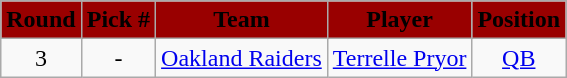<table class="wikitable" style="text-align:center">
<tr style="background:#900;">
<td><strong><span>Round</span></strong></td>
<td><strong><span>Pick #</span></strong></td>
<td><strong><span>Team</span></strong></td>
<td><strong><span>Player</span></strong></td>
<td><strong><span>Position</span></strong></td>
</tr>
<tr>
<td>3</td>
<td align=center>-</td>
<td><a href='#'>Oakland Raiders</a></td>
<td><a href='#'>Terrelle Pryor</a></td>
<td><a href='#'>QB</a></td>
</tr>
</table>
